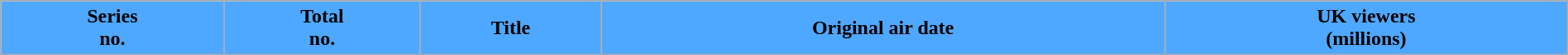<table class="wikitable plainrowheaders" style="width:100%;">
<tr>
<th style="background:#4fa8ff; color:#000;">Series<br>no.</th>
<th style="background:#4fa8ff; color:#000;">Total<br>no.</th>
<th style="background:#4fa8ff; color:#000;">Title</th>
<th style="background:#4fa8ff; color:#000;">Original air date</th>
<th style="background:#4fa8ff; color:#000;">UK viewers<br>(millions)<br>




</th>
</tr>
</table>
